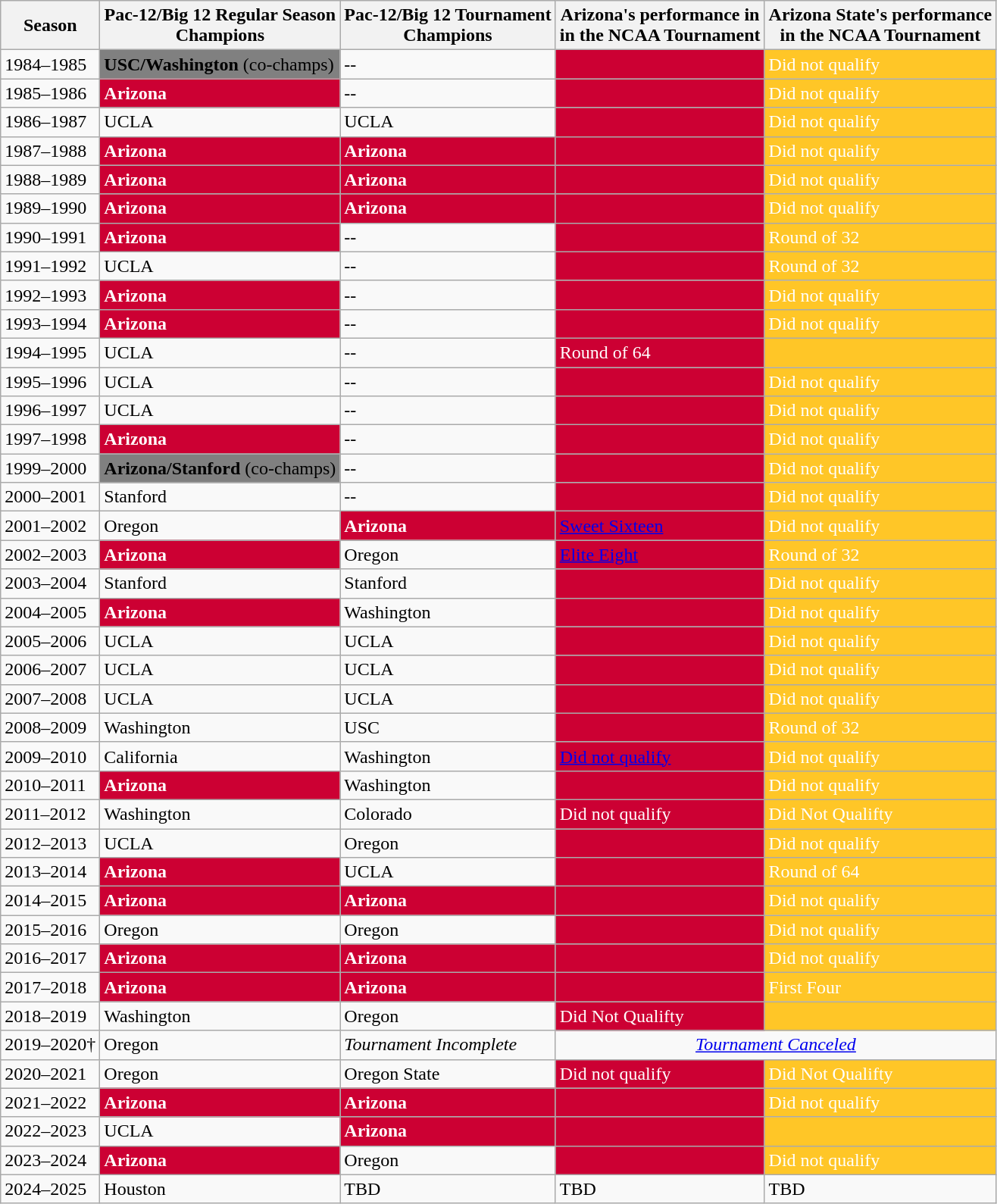<table class="wikitable">
<tr>
<th>Season</th>
<th>Pac-12/Big 12 Regular Season<br>Champions</th>
<th>Pac-12/Big 12 Tournament<br>Champions</th>
<th>Arizona's performance in<br>in the NCAA Tournament</th>
<th>Arizona State's performance<br>in the NCAA Tournament</th>
</tr>
<tr>
<td>1984–1985</td>
<td style="background: grey;"><strong>USC/Washington</strong>  (co-champs)</td>
<td>--</td>
<td style="background: #CC0033;color:white"><a href='#'></a></td>
<td style="background-color:#FFC627;color:white">Did not qualify</td>
</tr>
<tr>
<td>1985–1986</td>
<td style="background-color:#CC0033;color:white"><strong>Arizona</strong></td>
<td>--</td>
<td style="background: #CC0033;color:white"><a href='#'></a></td>
<td style="background-color:#FFC627;color:white">Did not qualify</td>
</tr>
<tr>
<td>1986–1987</td>
<td>UCLA</td>
<td>UCLA</td>
<td style="background: #CC0033;color:white"><a href='#'></a></td>
<td style="background-color:#FFC627;color:white">Did not qualify</td>
</tr>
<tr>
<td>1987–1988</td>
<td style="background-color:#CC0033;color:white"><strong>Arizona</strong></td>
<td style="background: #CC0033;color:white"><strong>Arizona</strong></td>
<td style="background: #CC0033;color:white"><a href='#'></a></td>
<td style="background-color:#FFC627;color:white">Did not qualify</td>
</tr>
<tr>
<td>1988–1989</td>
<td style="background: #CC0033;color:white"><strong>Arizona</strong></td>
<td style="background-color:#CC0033;color:white"><strong>Arizona</strong></td>
<td style="background: #CC0033;color:white"><a href='#'></a></td>
<td style="background-color:#FFC627;color:white">Did not qualify</td>
</tr>
<tr>
<td>1989–1990</td>
<td style="background: #CC0033;color:white"><strong>Arizona</strong></td>
<td style="background-color:#CC0033;color:white"><strong>Arizona</strong></td>
<td style="background: #CC0033;color:white"><a href='#'></a></td>
<td style="background-color:#FFC627;color:white">Did not qualify</td>
</tr>
<tr>
<td>1990–1991</td>
<td style="background: #CC0033;color:white"><strong>Arizona</strong></td>
<td>--</td>
<td style="background: #CC0033;color:white"><a href='#'></a></td>
<td style="background-color:#FFC627;color:white">Round of 32</td>
</tr>
<tr>
<td>1991–1992</td>
<td>UCLA</td>
<td>--</td>
<td style="background: #CC0033;color:white"><a href='#'></a></td>
<td style="background-color:#FFC627;color:white">Round of 32</td>
</tr>
<tr>
<td>1992–1993</td>
<td style="background-color:#CC0033;color:white"><strong>Arizona</strong></td>
<td>--</td>
<td style="background: #CC0033;color:white"><a href='#'></a></td>
<td style="background-color:#FFC627;color:white">Did not qualify</td>
</tr>
<tr>
<td>1993–1994</td>
<td style="background: #CC0033;color:white"><strong>Arizona</strong></td>
<td>--</td>
<td style="background: #CC0033;color:white"><a href='#'></a></td>
<td style="background-color:#FFC627;color:white">Did not qualify</td>
</tr>
<tr>
<td>1994–1995</td>
<td>UCLA</td>
<td>--</td>
<td style="background: #CC0033;color:white">Round of 64</td>
<td style="background-color:#FFC627;color:white"><a href='#'></a></td>
</tr>
<tr>
<td>1995–1996</td>
<td>UCLA</td>
<td>--</td>
<td style="background: #CC0033;color:white"><a href='#'></a></td>
<td style="background-color:#FFC627;color:white">Did not qualify</td>
</tr>
<tr>
<td>1996–1997</td>
<td>UCLA</td>
<td>--</td>
<td style="background: #CC0033;color:white"><strong><a href='#'></a></strong></td>
<td style="background-color:#FFC627;color:white">Did not qualify</td>
</tr>
<tr>
<td>1997–1998</td>
<td style="background: #CC0033;color:white"><strong>Arizona</strong></td>
<td>--</td>
<td style="background: #CC0033;color:white"><a href='#'></a></td>
<td style="background-color:#FFC627;color:white">Did not qualify</td>
</tr>
<tr>
<td>1999–2000</td>
<td style="background: grey;"><strong>Arizona/Stanford</strong> (co-champs)</td>
<td>--</td>
<td style="background: #CC0033;color:white"><a href='#'></a></td>
<td style="background-color:#FFC627;color:white">Did not qualify</td>
</tr>
<tr>
<td>2000–2001</td>
<td>Stanford</td>
<td>--</td>
<td style="background: #CC0033;color:white"><a href='#'></a></td>
<td style="background-color:#FFC627;color:white">Did not qualify</td>
</tr>
<tr>
<td>2001–2002</td>
<td>Oregon</td>
<td style="background: #CC0033;color:white"><strong>Arizona</strong></td>
<td style="background: #CC0033;color:white"><a href='#'>Sweet Sixteen</a></td>
<td style="background-color:#FFC627;color:white">Did not qualify</td>
</tr>
<tr>
<td>2002–2003</td>
<td style="background: #CC0033;color:white"><strong>Arizona</strong></td>
<td>Oregon</td>
<td style="background: #CC0033;color:white"><a href='#'>Elite Eight</a></td>
<td style="background-color:#FFC627;color:white">Round of 32</td>
</tr>
<tr>
<td>2003–2004</td>
<td>Stanford</td>
<td>Stanford</td>
<td style="background: #CC0033;color:white"><a href='#'></a></td>
<td style="background-color:#FFC627;color:white">Did not qualify</td>
</tr>
<tr>
<td>2004–2005</td>
<td style="background-color:#CC0033;color:white"><strong>Arizona</strong></td>
<td>Washington</td>
<td style="background: #CC0033;color:white"><strong><a href='#'></a></strong></td>
<td style="background-color:#FFC627;color:white">Did not qualify</td>
</tr>
<tr>
<td>2005–2006</td>
<td>UCLA</td>
<td>UCLA</td>
<td style="background: #CC0033;color:white"><a href='#'></a></td>
<td style="background-color:#FFC627;color:white">Did not qualify</td>
</tr>
<tr>
<td>2006–2007</td>
<td>UCLA</td>
<td>UCLA</td>
<td style="background: #CC0033;color:white"><a href='#'></a></td>
<td style="background-color:#FFC627;color:white">Did not qualify</td>
</tr>
<tr>
<td>2007–2008</td>
<td>UCLA</td>
<td>UCLA</td>
<td style="background: #CC0033;color:white"><a href='#'></a></td>
<td style="background-color:#FFC627;color:white">Did not qualify</td>
</tr>
<tr>
<td>2008–2009</td>
<td>Washington</td>
<td>USC</td>
<td style="background: #CC0033;color:white"><strong><a href='#'></a></strong></td>
<td style="background-color:#FFC627;color:white">Round of 32</td>
</tr>
<tr>
<td>2009–2010</td>
<td>California</td>
<td>Washington</td>
<td style="background: #CC0033;color:white"><a href='#'>Did not qualify</a></td>
<td style="background-color:#FFC627;color:white">Did not qualify</td>
</tr>
<tr>
<td>2010–2011</td>
<td style="background-color:#CC0033;color:white"><strong>Arizona</strong></td>
<td>Washington</td>
<td style="background: #CC0033;color:white"><a href='#'></a></td>
<td style="background-color:#FFC627;color:white">Did not qualify</td>
</tr>
<tr>
<td>2011–2012</td>
<td>Washington</td>
<td>Colorado</td>
<td style="background: #CC0033;color:white">Did not qualify</td>
<td style="background-color:#FFC627;color:white">Did Not Qualifty</td>
</tr>
<tr>
<td>2012–2013</td>
<td>UCLA</td>
<td>Oregon</td>
<td style="background: #CC0033;color:white"><a href='#'></a></td>
<td style="background-color:#FFC627;color:white">Did not qualify</td>
</tr>
<tr>
<td>2013–2014</td>
<td style="background-color:#CC0033;color:white"><strong>Arizona</strong></td>
<td>UCLA</td>
<td style="background: #CC0033;color:white"><a href='#'></a></td>
<td style="background-color:#FFC627;color:white">Round of 64</td>
</tr>
<tr>
<td>2014–2015</td>
<td style="background: #CC0033;color:white"><strong>Arizona</strong></td>
<td style="background-color:#CC0033;color:white"><strong>Arizona</strong></td>
<td style="background: #CC0033;color:white"><a href='#'></a></td>
<td style="background-color:#FFC627;color:white">Did not qualify</td>
</tr>
<tr>
<td>2015–2016</td>
<td>Oregon</td>
<td>Oregon</td>
<td style="background: #CC0033;color:white"><a href='#'></a></td>
<td style="background-color:#FFC627;color:white">Did not qualify</td>
</tr>
<tr>
<td>2016–2017</td>
<td style="background: #CC0033;color:white"><strong>Arizona</strong></td>
<td style="background-color:#CC0033;color:white"><strong>Arizona</strong></td>
<td style="background: #CC0033;color:white"><strong><a href='#'></a></strong></td>
<td style="background-color:#FFC627;color:white">Did not qualify</td>
</tr>
<tr>
<td>2017–2018</td>
<td style="background: #CC0033;color:white"><strong>Arizona</strong></td>
<td style="background-color:#CC0033;color:white"><strong>Arizona</strong></td>
<td style="background: #CC0033;color:white"><a href='#'></a></td>
<td style="background-color:#FFC627;color:white">First Four</td>
</tr>
<tr>
<td>2018–2019</td>
<td>Washington</td>
<td>Oregon</td>
<td style="background: #CC0033;color:white">Did Not Qualifty</td>
<td style="background-color:#FFC627;color:white"><a href='#'></a></td>
</tr>
<tr>
<td>2019–2020†</td>
<td>Oregon</td>
<td><em>Tournament Incomplete</em></td>
<td colspan=2; align=center><a href='#'><em>Tournament Canceled</em></a></td>
</tr>
<tr>
<td>2020–2021</td>
<td>Oregon</td>
<td>Oregon State</td>
<td style="background-color:#CC0033;color:white">Did not qualify</td>
<td style="background-color:#FFC627;color:white">Did Not Qualifty</td>
</tr>
<tr>
<td>2021–2022</td>
<td style="background: #CC0033;color:white"><strong>Arizona</strong></td>
<td style="background-color:#CC0033;color:white"><strong>Arizona</strong></td>
<td style="background: #CC0033;color:white"><a href='#'></a></td>
<td style="background-color:#FFC627;color:white">Did not qualify</td>
</tr>
<tr>
<td>2022–2023</td>
<td>UCLA</td>
<td style="background-color:#CC0033;color:white"><strong>Arizona</strong></td>
<td style="background: #CC0033;color:white"><a href='#'></a></td>
<td style="background-color:#FFC627;color:white"><a href='#'></a></td>
</tr>
<tr>
<td>2023–2024</td>
<td style="background-color:#CC0033;color:white"><strong>Arizona</strong></td>
<td>Oregon</td>
<td style="background: #CC0033;color:white"><a href='#'></a></td>
<td style="background-color:#FFC627;color:white">Did not qualify</td>
</tr>
<tr>
<td>2024–2025</td>
<td>Houston</td>
<td>TBD</td>
<td>TBD</td>
<td>TBD</td>
</tr>
</table>
